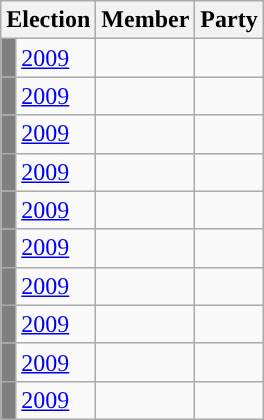<table class="wikitable">
<tr>
<th colspan="2">Election</th>
<th>Member</th>
<th>Party</th>
</tr>
<tr>
<td style="background-color: grey"></td>
<td><a href='#'>2009</a></td>
<td></td>
<td></td>
</tr>
<tr>
<td style="background-color: grey"></td>
<td><a href='#'>2009</a></td>
<td></td>
<td></td>
</tr>
<tr>
<td style="background-color: grey"></td>
<td><a href='#'>2009</a></td>
<td></td>
<td></td>
</tr>
<tr>
<td style="background-color: grey"></td>
<td><a href='#'>2009</a></td>
<td></td>
<td></td>
</tr>
<tr>
<td style="background-color: grey"></td>
<td><a href='#'>2009</a></td>
<td></td>
<td></td>
</tr>
<tr>
<td style="background-color: grey"></td>
<td><a href='#'>2009</a></td>
<td></td>
<td></td>
</tr>
<tr>
<td style="background-color: grey"></td>
<td><a href='#'>2009</a></td>
<td></td>
<td></td>
</tr>
<tr>
<td style="background-color: grey"></td>
<td><a href='#'>2009</a></td>
<td></td>
<td></td>
</tr>
<tr>
<td style="background-color: grey"></td>
<td><a href='#'>2009</a></td>
<td></td>
<td></td>
</tr>
<tr>
<td style="background-color: grey"></td>
<td><a href='#'>2009</a></td>
<td></td>
<td></td>
</tr>
</table>
